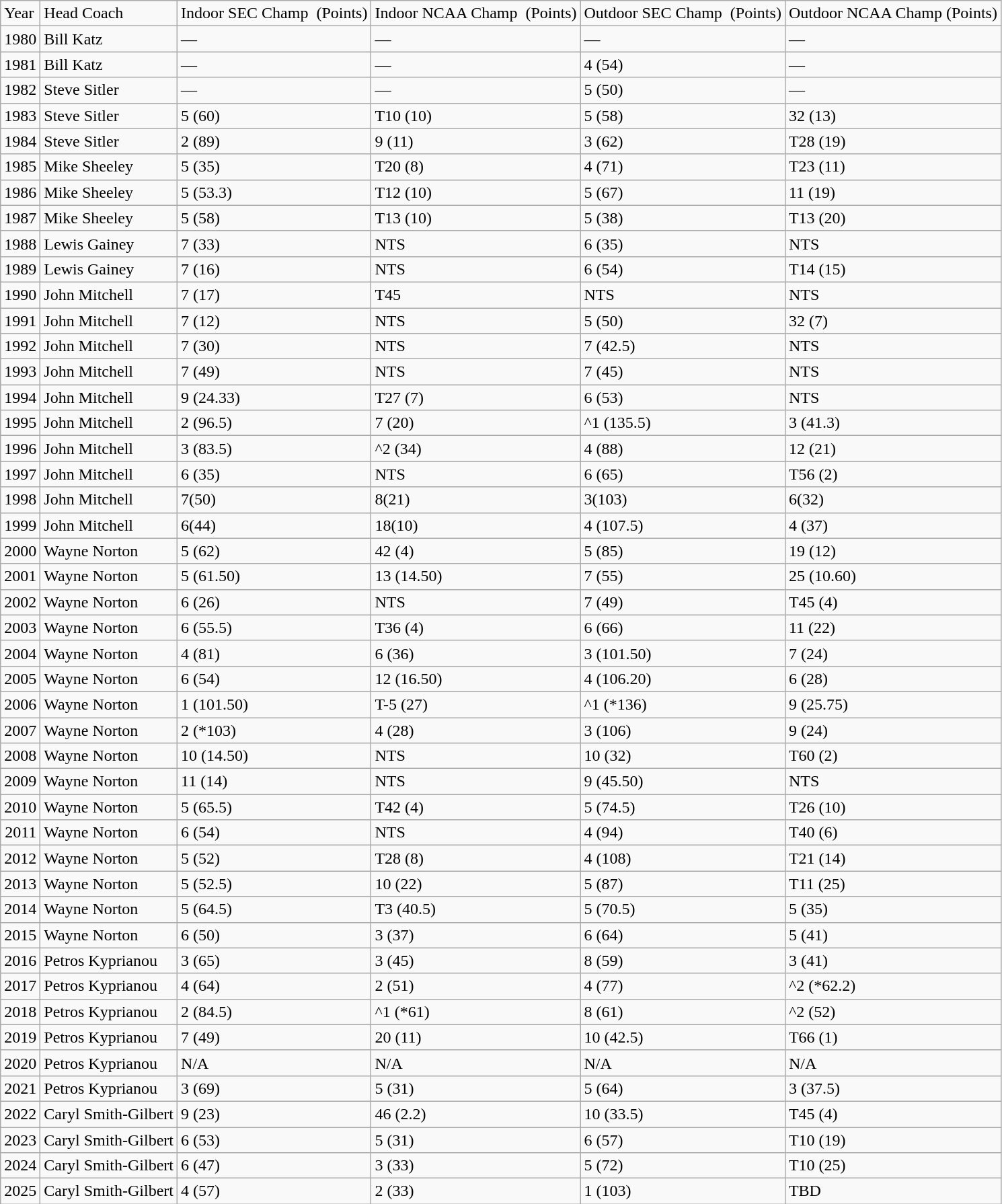<table class="wikitable">
<tr>
<td>Year</td>
<td>Head Coach</td>
<td>Indoor SEC Champ  (Points)</td>
<td>Indoor NCAA Champ  (Points)</td>
<td>Outdoor SEC Champ  (Points)</td>
<td>Outdoor NCAA Champ (Points)</td>
</tr>
<tr>
<td align="right">1980</td>
<td>Bill Katz</td>
<td>—</td>
<td>—</td>
<td>—</td>
<td>—</td>
</tr>
<tr>
<td align="right">1981</td>
<td>Bill Katz</td>
<td>—</td>
<td>—</td>
<td>4 (54)</td>
<td>—</td>
</tr>
<tr>
<td align="right">1982</td>
<td>Steve Sitler</td>
<td>—</td>
<td>—</td>
<td>5 (50)</td>
<td>—</td>
</tr>
<tr>
<td align="right">1983</td>
<td>Steve Sitler</td>
<td>5 (60)</td>
<td>T10 (10)</td>
<td>5 (58)</td>
<td>32 (13)</td>
</tr>
<tr>
<td align="right">1984</td>
<td>Steve Sitler</td>
<td>2 (89)</td>
<td>9 (11)</td>
<td>3 (62)</td>
<td>T28 (19)</td>
</tr>
<tr>
<td align="right">1985</td>
<td>Mike Sheeley</td>
<td>5 (35)</td>
<td>T20 (8)</td>
<td>4 (71)</td>
<td>T23 (11)</td>
</tr>
<tr>
<td align="right">1986</td>
<td>Mike Sheeley</td>
<td>5 (53.3)</td>
<td>T12 (10)</td>
<td>5 (67)</td>
<td>11 (19)</td>
</tr>
<tr>
<td align="right">1987</td>
<td>Mike Sheeley</td>
<td>5 (58)</td>
<td>T13 (10)</td>
<td>5 (38)</td>
<td>T13 (20)</td>
</tr>
<tr>
<td align="right">1988</td>
<td>Lewis Gainey</td>
<td>7 (33)</td>
<td>NTS</td>
<td>6 (35)</td>
<td>NTS</td>
</tr>
<tr>
<td align="right">1989</td>
<td>Lewis Gainey</td>
<td>7 (16)</td>
<td>NTS</td>
<td>6 (54)</td>
<td>T14 (15)</td>
</tr>
<tr>
<td align="right">1990</td>
<td>John Mitchell</td>
<td>7 (17)</td>
<td>T45</td>
<td>NTS</td>
<td>NTS</td>
</tr>
<tr>
<td align="right">1991</td>
<td>John Mitchell</td>
<td>7 (12)</td>
<td>NTS</td>
<td>5 (50)</td>
<td>32 (7)</td>
</tr>
<tr>
<td align="right">1992</td>
<td>John Mitchell</td>
<td>7 (30)</td>
<td>NTS</td>
<td>7 (42.5)</td>
<td>NTS</td>
</tr>
<tr>
<td align="right">1993</td>
<td>John Mitchell</td>
<td>7 (49)</td>
<td>NTS</td>
<td>7 (45)</td>
<td>NTS</td>
</tr>
<tr>
<td align="right">1994</td>
<td>John Mitchell</td>
<td>9 (24.33)</td>
<td>T27 (7)</td>
<td>6 (53)</td>
<td>NTS</td>
</tr>
<tr>
<td align="right">1995</td>
<td>John Mitchell</td>
<td>2 (96.5)</td>
<td>7 (20)</td>
<td>^1 (135.5)</td>
<td>3 (41.3)</td>
</tr>
<tr>
<td align="right">1996</td>
<td>John Mitchell</td>
<td>3 (83.5)</td>
<td>^2 (34)</td>
<td>4 (88)</td>
<td>12 (21)</td>
</tr>
<tr>
<td align="right">1997</td>
<td>John Mitchell</td>
<td>6 (35)</td>
<td>NTS</td>
<td>6 (65)</td>
<td>T56 (2)</td>
</tr>
<tr>
<td align="right">1998</td>
<td>John Mitchell</td>
<td>7(50)</td>
<td>8(21)</td>
<td>3(103)</td>
<td>6(32)</td>
</tr>
<tr>
<td align="right">1999</td>
<td>John Mitchell</td>
<td>6(44)</td>
<td>18(10)</td>
<td>4 (107.5)</td>
<td>4 (37)</td>
</tr>
<tr>
<td align="right">2000</td>
<td>Wayne Norton</td>
<td>5 (62)</td>
<td>42 (4)</td>
<td>5 (85)</td>
<td>19 (12)</td>
</tr>
<tr>
<td align="right">2001</td>
<td>Wayne Norton</td>
<td>5 (61.50)</td>
<td>13 (14.50)</td>
<td>7 (55)</td>
<td>25 (10.60)</td>
</tr>
<tr>
<td align="right">2002</td>
<td>Wayne Norton</td>
<td>6 (26)</td>
<td>NTS</td>
<td>7 (49)</td>
<td>T45 (4)</td>
</tr>
<tr>
<td align="right">2003</td>
<td>Wayne Norton</td>
<td>6 (55.5)</td>
<td>T36 (4)</td>
<td>6 (66)</td>
<td>11 (22)</td>
</tr>
<tr>
<td align="right">2004</td>
<td>Wayne Norton</td>
<td>4 (81)</td>
<td>6 (36)</td>
<td>3 (101.50)</td>
<td>7 (24)</td>
</tr>
<tr>
<td align="right">2005</td>
<td>Wayne Norton</td>
<td>6 (54)</td>
<td>12 (16.50)</td>
<td>4 (106.20)</td>
<td>6 (28)</td>
</tr>
<tr>
<td align="right">2006</td>
<td>Wayne Norton</td>
<td>1 (101.50)</td>
<td>T-5 (27)</td>
<td>^1 (*136)</td>
<td>9 (25.75)</td>
</tr>
<tr>
<td align="right">2007</td>
<td>Wayne Norton</td>
<td>2 (*103)</td>
<td>4 (28)</td>
<td>3 (106)</td>
<td>9 (24)</td>
</tr>
<tr>
<td align="right">2008</td>
<td>Wayne Norton</td>
<td>10 (14.50)</td>
<td>NTS</td>
<td>10 (32)</td>
<td>T60 (2)</td>
</tr>
<tr>
<td align="right">2009</td>
<td>Wayne Norton</td>
<td>11 (14)</td>
<td>NTS</td>
<td>9 (45.50)</td>
<td>NTS</td>
</tr>
<tr>
<td align="right">2010</td>
<td>Wayne Norton</td>
<td>5 (65.5)</td>
<td>T42 (4)</td>
<td>5 (74.5)</td>
<td>T26 (10)</td>
</tr>
<tr>
<td align="right">2011</td>
<td>Wayne Norton</td>
<td>6 (54)</td>
<td>NTS</td>
<td>4 (94)</td>
<td>T40 (6)</td>
</tr>
<tr>
<td align="right">2012</td>
<td>Wayne Norton</td>
<td>5 (52)</td>
<td>T28 (8)</td>
<td>4 (108)</td>
<td>T21 (14)</td>
</tr>
<tr>
<td align="right">2013</td>
<td>Wayne Norton</td>
<td>5 (52.5)</td>
<td>10 (22)</td>
<td>5 (87)</td>
<td>T11 (25)</td>
</tr>
<tr>
<td align="right">2014</td>
<td>Wayne Norton</td>
<td>5 (64.5)</td>
<td>T3 (40.5)</td>
<td>5 (70.5)</td>
<td>5 (35)</td>
</tr>
<tr>
<td align="right">2015</td>
<td>Wayne Norton</td>
<td>6 (50)</td>
<td>3 (37)</td>
<td>6 (64)</td>
<td>5 (41)</td>
</tr>
<tr>
<td align="right">2016</td>
<td>Petros Kyprianou</td>
<td>3 (65)</td>
<td>3 (45)</td>
<td>8 (59)</td>
<td>3 (41)</td>
</tr>
<tr>
<td align="right">2017</td>
<td>Petros Kyprianou</td>
<td>4 (64)</td>
<td>2 (51)</td>
<td>4 (77)</td>
<td>^2 (*62.2)</td>
</tr>
<tr>
<td align="right">2018</td>
<td>Petros Kyprianou</td>
<td>2 (84.5)</td>
<td>^1 (*61)</td>
<td>8 (61)</td>
<td>^2 (52)</td>
</tr>
<tr>
<td align="right">2019</td>
<td>Petros Kyprianou</td>
<td>7 (49)</td>
<td>20 (11)</td>
<td>10 (42.5)</td>
<td>T66 (1)</td>
</tr>
<tr>
<td align="right">2020</td>
<td>Petros Kyprianou</td>
<td>N/A</td>
<td>N/A</td>
<td>N/A</td>
<td>N/A</td>
</tr>
<tr>
<td align="right">2021</td>
<td>Petros Kyprianou</td>
<td>3 (69)</td>
<td>5 (31)</td>
<td>5 (64)</td>
<td>3 (37.5)</td>
</tr>
<tr>
<td align="right">2022</td>
<td>Caryl Smith-Gilbert</td>
<td>9 (23)</td>
<td>46 (2.2)</td>
<td>10 (33.5)</td>
<td>T45 (4)</td>
</tr>
<tr>
<td align="right">2023</td>
<td>Caryl Smith-Gilbert</td>
<td>6 (53)</td>
<td>5 (31)</td>
<td>6 (57)</td>
<td>T10 (19)</td>
</tr>
<tr>
<td align="right">2024</td>
<td>Caryl Smith-Gilbert</td>
<td>6 (47)</td>
<td>3 (33)</td>
<td>5 (72)</td>
<td>T10 (25)</td>
</tr>
<tr>
<td align="right">2025</td>
<td>Caryl Smith-Gilbert</td>
<td>4 (57)</td>
<td>2 (33)</td>
<td>1 (103)</td>
<td>TBD</td>
</tr>
</table>
